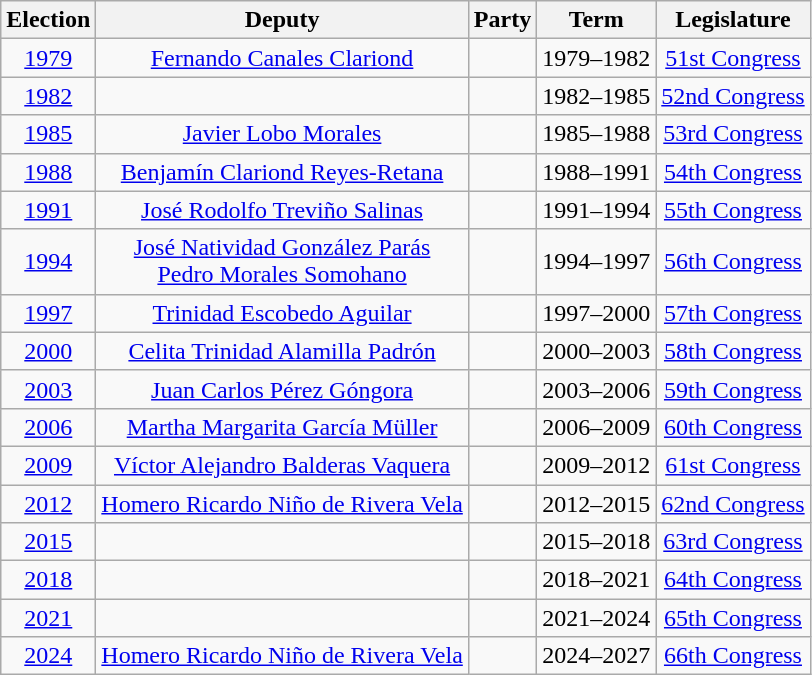<table class="wikitable sortable" style="text-align: center">
<tr>
<th>Election</th>
<th class="unsortable">Deputy</th>
<th class="unsortable">Party</th>
<th class="unsortable">Term</th>
<th class="unsortable">Legislature</th>
</tr>
<tr>
<td><a href='#'>1979</a></td>
<td><a href='#'>Fernando Canales Clariond</a></td>
<td></td>
<td>1979–1982</td>
<td><a href='#'>51st Congress</a></td>
</tr>
<tr>
<td><a href='#'>1982</a></td>
<td></td>
<td></td>
<td>1982–1985</td>
<td><a href='#'>52nd Congress</a></td>
</tr>
<tr>
<td><a href='#'>1985</a></td>
<td><a href='#'>Javier Lobo Morales</a></td>
<td></td>
<td>1985–1988</td>
<td><a href='#'>53rd Congress</a></td>
</tr>
<tr>
<td><a href='#'>1988</a></td>
<td><a href='#'>Benjamín Clariond Reyes-Retana</a></td>
<td></td>
<td>1988–1991</td>
<td><a href='#'>54th Congress</a></td>
</tr>
<tr>
<td><a href='#'>1991</a></td>
<td><a href='#'>José Rodolfo Treviño Salinas</a></td>
<td></td>
<td>1991–1994</td>
<td><a href='#'>55th Congress</a></td>
</tr>
<tr>
<td><a href='#'>1994</a></td>
<td><a href='#'>José Natividad González Parás</a><br><a href='#'>Pedro Morales Somohano</a></td>
<td></td>
<td>1994–1997</td>
<td><a href='#'>56th Congress</a></td>
</tr>
<tr>
<td><a href='#'>1997</a></td>
<td><a href='#'>Trinidad Escobedo Aguilar</a></td>
<td></td>
<td>1997–2000</td>
<td><a href='#'>57th Congress</a></td>
</tr>
<tr>
<td><a href='#'>2000</a></td>
<td><a href='#'>Celita Trinidad Alamilla Padrón</a></td>
<td></td>
<td>2000–2003</td>
<td><a href='#'>58th Congress</a></td>
</tr>
<tr>
<td><a href='#'>2003</a></td>
<td><a href='#'>Juan Carlos Pérez Góngora</a></td>
<td></td>
<td>2003–2006</td>
<td><a href='#'>59th Congress</a></td>
</tr>
<tr>
<td><a href='#'>2006</a></td>
<td><a href='#'>Martha Margarita García Müller</a></td>
<td></td>
<td>2006–2009</td>
<td><a href='#'>60th Congress</a></td>
</tr>
<tr>
<td><a href='#'>2009</a></td>
<td><a href='#'>Víctor Alejandro Balderas Vaquera</a></td>
<td></td>
<td>2009–2012</td>
<td><a href='#'>61st Congress</a></td>
</tr>
<tr>
<td><a href='#'>2012</a></td>
<td><a href='#'>Homero Ricardo Niño de Rivera Vela</a></td>
<td></td>
<td>2012–2015</td>
<td><a href='#'>62nd Congress</a></td>
</tr>
<tr>
<td><a href='#'>2015</a></td>
<td></td>
<td></td>
<td>2015–2018</td>
<td><a href='#'>63rd Congress</a></td>
</tr>
<tr>
<td><a href='#'>2018</a></td>
<td></td>
<td></td>
<td>2018–2021</td>
<td><a href='#'>64th Congress</a></td>
</tr>
<tr>
<td><a href='#'>2021</a></td>
<td></td>
<td></td>
<td>2021–2024</td>
<td><a href='#'>65th Congress</a></td>
</tr>
<tr>
<td><a href='#'>2024</a></td>
<td><a href='#'>Homero Ricardo Niño de Rivera Vela</a></td>
<td></td>
<td>2024–2027</td>
<td><a href='#'>66th Congress</a></td>
</tr>
</table>
